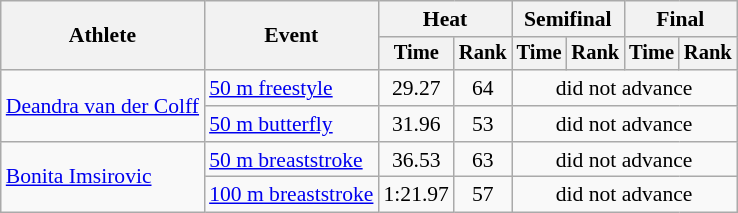<table class=wikitable style="font-size:90%">
<tr>
<th rowspan="2">Athlete</th>
<th rowspan="2">Event</th>
<th colspan="2">Heat</th>
<th colspan="2">Semifinal</th>
<th colspan="2">Final</th>
</tr>
<tr style="font-size:95%">
<th>Time</th>
<th>Rank</th>
<th>Time</th>
<th>Rank</th>
<th>Time</th>
<th>Rank</th>
</tr>
<tr align=center>
<td align=left rowspan=2><a href='#'>Deandra van der Colff</a></td>
<td align=left><a href='#'>50 m freestyle</a></td>
<td>29.27</td>
<td>64</td>
<td colspan=4>did not advance</td>
</tr>
<tr align=center>
<td align=left><a href='#'>50 m butterfly</a></td>
<td>31.96</td>
<td>53</td>
<td colspan=4>did not advance</td>
</tr>
<tr align=center>
<td align=left rowspan=2><a href='#'>Bonita Imsirovic</a></td>
<td align=left><a href='#'>50 m breaststroke</a></td>
<td>36.53</td>
<td>63</td>
<td colspan=4>did not advance</td>
</tr>
<tr align=center>
<td align=left><a href='#'>100 m breaststroke</a></td>
<td>1:21.97</td>
<td>57</td>
<td colspan=4>did not advance</td>
</tr>
</table>
